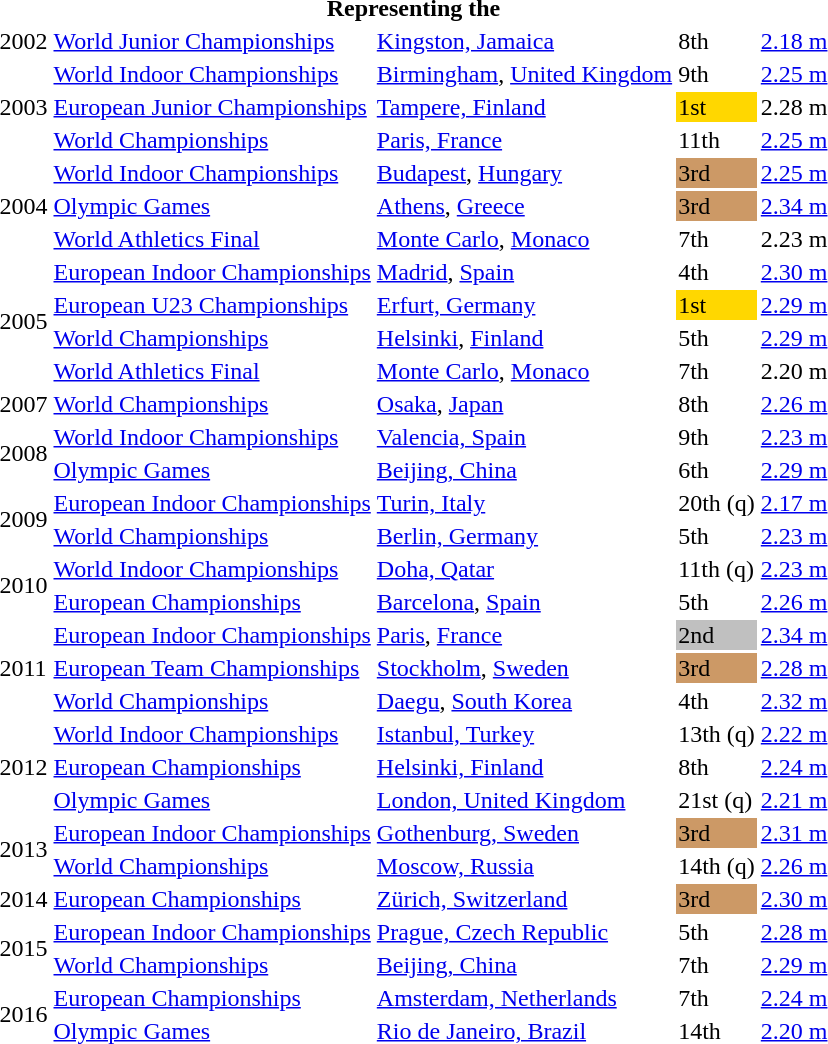<table>
<tr>
<th colspan="5">Representing the </th>
</tr>
<tr>
<td>2002</td>
<td><a href='#'>World Junior Championships</a></td>
<td><a href='#'>Kingston, Jamaica</a></td>
<td>8th</td>
<td><a href='#'>2.18 m</a></td>
</tr>
<tr>
<td rowspan=3>2003</td>
<td><a href='#'>World Indoor Championships</a></td>
<td><a href='#'>Birmingham</a>, <a href='#'>United Kingdom</a></td>
<td>9th</td>
<td><a href='#'>2.25 m</a></td>
</tr>
<tr>
<td><a href='#'>European Junior Championships</a></td>
<td><a href='#'>Tampere, Finland</a></td>
<td bgcolor=gold>1st</td>
<td>2.28 m</td>
</tr>
<tr>
<td><a href='#'>World Championships</a></td>
<td><a href='#'>Paris, France</a></td>
<td>11th</td>
<td><a href='#'>2.25 m</a></td>
</tr>
<tr>
<td rowspan=3>2004</td>
<td><a href='#'>World Indoor Championships</a></td>
<td><a href='#'>Budapest</a>, <a href='#'>Hungary</a></td>
<td bgcolor=CC9966>3rd</td>
<td><a href='#'>2.25 m</a></td>
</tr>
<tr>
<td><a href='#'>Olympic Games</a></td>
<td><a href='#'>Athens</a>, <a href='#'>Greece</a></td>
<td bgcolor=CC9966>3rd</td>
<td><a href='#'>2.34 m</a></td>
</tr>
<tr>
<td><a href='#'>World Athletics Final</a></td>
<td><a href='#'>Monte Carlo</a>, <a href='#'>Monaco</a></td>
<td>7th</td>
<td>2.23 m</td>
</tr>
<tr>
<td rowspan=4>2005</td>
<td><a href='#'>European Indoor Championships</a></td>
<td><a href='#'>Madrid</a>, <a href='#'>Spain</a></td>
<td>4th</td>
<td><a href='#'>2.30 m</a></td>
</tr>
<tr>
<td><a href='#'>European U23 Championships</a></td>
<td><a href='#'>Erfurt, Germany</a></td>
<td bgcolor=gold>1st</td>
<td><a href='#'>2.29 m</a></td>
</tr>
<tr>
<td><a href='#'>World Championships</a></td>
<td><a href='#'>Helsinki</a>, <a href='#'>Finland</a></td>
<td>5th</td>
<td><a href='#'>2.29 m</a></td>
</tr>
<tr>
<td><a href='#'>World Athletics Final</a></td>
<td><a href='#'>Monte Carlo</a>, <a href='#'>Monaco</a></td>
<td>7th</td>
<td>2.20 m</td>
</tr>
<tr>
<td>2007</td>
<td><a href='#'>World Championships</a></td>
<td><a href='#'>Osaka</a>, <a href='#'>Japan</a></td>
<td>8th</td>
<td><a href='#'>2.26 m</a></td>
</tr>
<tr>
<td rowspan=2>2008</td>
<td><a href='#'>World Indoor Championships</a></td>
<td><a href='#'>Valencia, Spain</a></td>
<td>9th</td>
<td><a href='#'>2.23 m</a></td>
</tr>
<tr>
<td><a href='#'>Olympic Games</a></td>
<td><a href='#'>Beijing, China</a></td>
<td>6th</td>
<td><a href='#'>2.29 m</a></td>
</tr>
<tr>
<td rowspan=2>2009</td>
<td><a href='#'>European Indoor Championships</a></td>
<td><a href='#'>Turin, Italy</a></td>
<td>20th (q)</td>
<td><a href='#'>2.17 m</a></td>
</tr>
<tr>
<td><a href='#'>World Championships</a></td>
<td><a href='#'>Berlin, Germany</a></td>
<td>5th</td>
<td><a href='#'>2.23 m</a></td>
</tr>
<tr>
<td rowspan=2>2010</td>
<td><a href='#'>World Indoor Championships</a></td>
<td><a href='#'>Doha, Qatar</a></td>
<td>11th (q)</td>
<td><a href='#'>2.23 m</a></td>
</tr>
<tr>
<td><a href='#'>European Championships</a></td>
<td><a href='#'>Barcelona</a>, <a href='#'>Spain</a></td>
<td>5th</td>
<td><a href='#'>2.26 m</a></td>
</tr>
<tr>
<td rowspan=3>2011</td>
<td><a href='#'>European Indoor Championships</a></td>
<td><a href='#'>Paris</a>, <a href='#'>France</a></td>
<td bgcolor="silver">2nd</td>
<td><a href='#'>2.34 m</a></td>
</tr>
<tr>
<td><a href='#'>European Team Championships</a></td>
<td><a href='#'>Stockholm</a>, <a href='#'>Sweden</a></td>
<td bgcolor=CC9966>3rd</td>
<td><a href='#'>2.28 m</a></td>
</tr>
<tr>
<td><a href='#'>World Championships</a></td>
<td><a href='#'>Daegu</a>, <a href='#'>South Korea</a></td>
<td>4th</td>
<td><a href='#'>2.32 m</a></td>
</tr>
<tr>
<td rowspan=3>2012</td>
<td><a href='#'>World Indoor Championships</a></td>
<td><a href='#'>Istanbul, Turkey</a></td>
<td>13th (q)</td>
<td><a href='#'>2.22 m</a></td>
</tr>
<tr>
<td><a href='#'>European Championships</a></td>
<td><a href='#'>Helsinki, Finland</a></td>
<td>8th</td>
<td><a href='#'>2.24 m</a></td>
</tr>
<tr>
<td><a href='#'>Olympic Games</a></td>
<td><a href='#'>London, United Kingdom</a></td>
<td>21st (q)</td>
<td><a href='#'>2.21 m</a></td>
</tr>
<tr>
<td rowspan=2>2013</td>
<td><a href='#'>European Indoor Championships</a></td>
<td><a href='#'>Gothenburg, Sweden</a></td>
<td bgcolor="cc9966">3rd</td>
<td><a href='#'>2.31 m</a></td>
</tr>
<tr>
<td><a href='#'>World Championships</a></td>
<td><a href='#'>Moscow, Russia</a></td>
<td>14th (q)</td>
<td><a href='#'>2.26 m</a></td>
</tr>
<tr>
<td>2014</td>
<td><a href='#'>European Championships</a></td>
<td><a href='#'>Zürich, Switzerland</a></td>
<td bgcolor=CC9966>3rd</td>
<td><a href='#'>2.30 m</a></td>
</tr>
<tr>
<td rowspan=2>2015</td>
<td><a href='#'>European Indoor Championships</a></td>
<td><a href='#'>Prague, Czech Republic</a></td>
<td>5th</td>
<td><a href='#'>2.28 m</a></td>
</tr>
<tr>
<td><a href='#'>World Championships</a></td>
<td><a href='#'>Beijing, China</a></td>
<td>7th</td>
<td><a href='#'>2.29 m</a></td>
</tr>
<tr>
<td rowspan=2>2016</td>
<td><a href='#'>European Championships</a></td>
<td><a href='#'>Amsterdam, Netherlands</a></td>
<td>7th</td>
<td><a href='#'>2.24 m</a></td>
</tr>
<tr>
<td><a href='#'>Olympic Games</a></td>
<td><a href='#'>Rio de Janeiro, Brazil</a></td>
<td>14th</td>
<td><a href='#'>2.20 m</a></td>
</tr>
</table>
